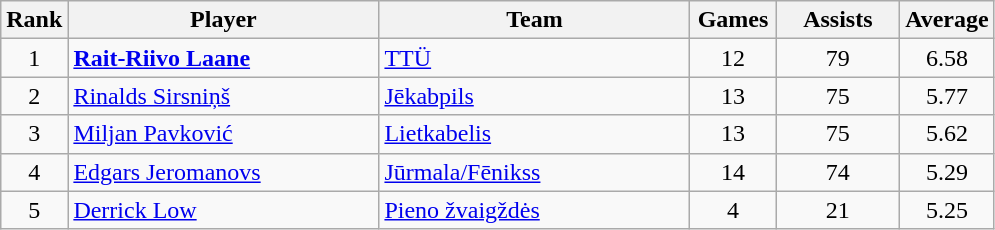<table class="wikitable" style="text-align: center;">
<tr>
<th>Rank</th>
<th width=200>Player</th>
<th width=200>Team</th>
<th width=50>Games</th>
<th width=75>Assists</th>
<th width=50>Average</th>
</tr>
<tr>
<td>1</td>
<td align="left"> <strong><a href='#'>Rait-Riivo Laane</a></strong></td>
<td align="left"> <a href='#'>TTÜ</a></td>
<td>12</td>
<td>79</td>
<td>6.58</td>
</tr>
<tr>
<td>2</td>
<td align="left"> <a href='#'>Rinalds Sirsniņš</a></td>
<td align="left"> <a href='#'>Jēkabpils</a></td>
<td>13</td>
<td>75</td>
<td>5.77</td>
</tr>
<tr>
<td>3</td>
<td align="left"> <a href='#'>Miljan Pavković</a></td>
<td align="left"> <a href='#'>Lietkabelis</a></td>
<td>13</td>
<td>75</td>
<td>5.62</td>
</tr>
<tr>
<td>4</td>
<td align="left"> <a href='#'>Edgars Jeromanovs</a></td>
<td align="left"> <a href='#'>Jūrmala/Fēnikss</a></td>
<td>14</td>
<td>74</td>
<td>5.29</td>
</tr>
<tr>
<td>5</td>
<td align="left"> <a href='#'>Derrick Low</a></td>
<td align="left"> <a href='#'>Pieno žvaigždės</a></td>
<td>4</td>
<td>21</td>
<td>5.25</td>
</tr>
</table>
